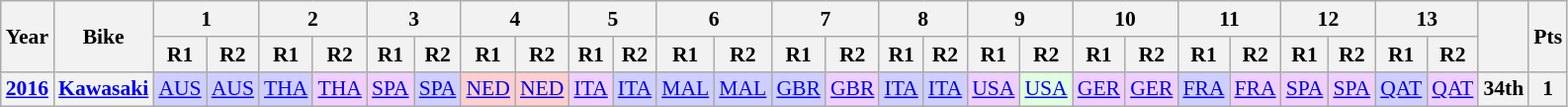<table class="wikitable" style="text-align:center; font-size:90%">
<tr>
<th valign="middle" rowspan=2>Year</th>
<th valign="middle" rowspan=2>Bike</th>
<th colspan=2>1</th>
<th colspan=2>2</th>
<th colspan=2>3</th>
<th colspan=2>4</th>
<th colspan=2>5</th>
<th colspan=2>6</th>
<th colspan=2>7</th>
<th colspan=2>8</th>
<th colspan=2>9</th>
<th colspan=2>10</th>
<th colspan=2>11</th>
<th colspan=2>12</th>
<th colspan=2>13</th>
<th rowspan=2></th>
<th rowspan=2>Pts</th>
</tr>
<tr>
<th>R1</th>
<th>R2</th>
<th>R1</th>
<th>R2</th>
<th>R1</th>
<th>R2</th>
<th>R1</th>
<th>R2</th>
<th>R1</th>
<th>R2</th>
<th>R1</th>
<th>R2</th>
<th>R1</th>
<th>R2</th>
<th>R1</th>
<th>R2</th>
<th>R1</th>
<th>R2</th>
<th>R1</th>
<th>R2</th>
<th>R1</th>
<th>R2</th>
<th>R1</th>
<th>R2</th>
<th>R1</th>
<th>R2</th>
</tr>
<tr>
<th><a href='#'>2016</a></th>
<th><a href='#'>Kawasaki</a></th>
<td style="background:#cfcfff;"><a href='#'>AUS</a><br></td>
<td style="background:#cfcfff;"><a href='#'>AUS</a><br></td>
<td style="background:#cfcfff;"><a href='#'>THA</a><br></td>
<td style="background:#efcfff;"><a href='#'>THA</a><br></td>
<td style="background:#efcfff;"><a href='#'>SPA</a><br></td>
<td style="background:#cfcfff;"><a href='#'>SPA</a><br></td>
<td style="background:#ffcfcf;"><a href='#'>NED</a><br></td>
<td style="background:#ffcfcf;"><a href='#'>NED</a><br></td>
<td style="background:#efcfff;"><a href='#'>ITA</a><br></td>
<td style="background:#cfcfff;"><a href='#'>ITA</a><br></td>
<td style="background:#cfcfff;"><a href='#'>MAL</a><br></td>
<td style="background:#cfcfff;"><a href='#'>MAL</a><br></td>
<td style="background:#cfcfff;"><a href='#'>GBR</a><br></td>
<td style="background:#efcfff;"><a href='#'>GBR</a><br></td>
<td style="background:#cfcfff;"><a href='#'>ITA</a><br></td>
<td style="background:#cfcfff;"><a href='#'>ITA</a><br></td>
<td style="background:#efcfff;"><a href='#'>USA</a><br></td>
<td style="background:#dfffdf;"><a href='#'>USA</a><br></td>
<td style="background:#efcfff;"><a href='#'>GER</a><br></td>
<td style="background:#efcfff;"><a href='#'>GER</a><br></td>
<td style="background:#cfcfff;"><a href='#'>FRA</a><br></td>
<td style="background:#efcfff;"><a href='#'>FRA</a><br></td>
<td style="background:#efcfff;"><a href='#'>SPA</a><br></td>
<td style="background:#efcfff;"><a href='#'>SPA</a><br></td>
<td style="background:#cfcfff;"><a href='#'>QAT</a><br></td>
<td style="background:#efcfff;"><a href='#'>QAT</a><br></td>
<th>34th</th>
<th>1</th>
</tr>
</table>
